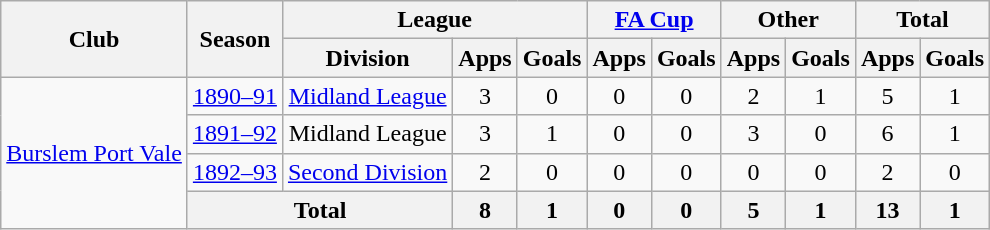<table class="wikitable" style="text-align:center">
<tr>
<th rowspan="2">Club</th>
<th rowspan="2">Season</th>
<th colspan="3">League</th>
<th colspan="2"><a href='#'>FA Cup</a></th>
<th colspan="2">Other</th>
<th colspan="2">Total</th>
</tr>
<tr>
<th>Division</th>
<th>Apps</th>
<th>Goals</th>
<th>Apps</th>
<th>Goals</th>
<th>Apps</th>
<th>Goals</th>
<th>Apps</th>
<th>Goals</th>
</tr>
<tr>
<td rowspan="4"><a href='#'>Burslem Port Vale</a></td>
<td><a href='#'>1890–91</a></td>
<td><a href='#'>Midland League</a></td>
<td>3</td>
<td>0</td>
<td>0</td>
<td>0</td>
<td>2</td>
<td>1</td>
<td>5</td>
<td>1</td>
</tr>
<tr>
<td><a href='#'>1891–92</a></td>
<td>Midland League</td>
<td>3</td>
<td>1</td>
<td>0</td>
<td>0</td>
<td>3</td>
<td>0</td>
<td>6</td>
<td>1</td>
</tr>
<tr>
<td><a href='#'>1892–93</a></td>
<td><a href='#'>Second Division</a></td>
<td>2</td>
<td>0</td>
<td>0</td>
<td>0</td>
<td>0</td>
<td>0</td>
<td>2</td>
<td>0</td>
</tr>
<tr>
<th colspan="2">Total</th>
<th>8</th>
<th>1</th>
<th>0</th>
<th>0</th>
<th>5</th>
<th>1</th>
<th>13</th>
<th>1</th>
</tr>
</table>
